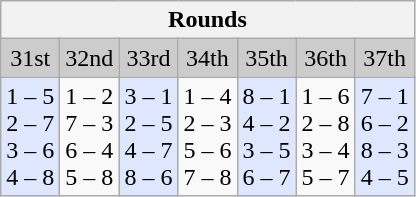<table class="wikitable">
<tr>
<th colspan="7">Rounds</th>
</tr>
<tr>
<td align="center" bgcolor="#CCCCCC">31st</td>
<td align="center" bgcolor="#CCCCCC">32nd</td>
<td align="center" bgcolor="#CCCCCC">33rd</td>
<td align="center" bgcolor="#CCCCCC">34th</td>
<td align="center" bgcolor="#CCCCCC">35th</td>
<td align="center" bgcolor="#CCCCCC">36th</td>
<td align="center" bgcolor="#CCCCCC">37th</td>
</tr>
<tr>
<td align="center" bgcolor="#DFE7FF">1 – 5<br>2 – 7<br>3 – 6<br>4 – 8</td>
<td align="center">1 – 2<br>7 – 3<br>6 – 4<br>5 – 8</td>
<td align="center" bgcolor="#DFE7FF">3 – 1<br>2 – 5<br>4 – 7<br>8 – 6</td>
<td align="center">1 – 4<br>2 – 3<br>5 – 6<br>7 – 8</td>
<td align="center" bgcolor="#DFE7FF">8 – 1<br>4 – 2<br>3 – 5<br>6 – 7</td>
<td align="center">1 – 6<br>2 – 8<br>3 – 4<br>5 – 7</td>
<td align="center" bgcolor="#DFE7FF">7 – 1<br>6 – 2<br>8 – 3<br>4 – 5</td>
</tr>
</table>
